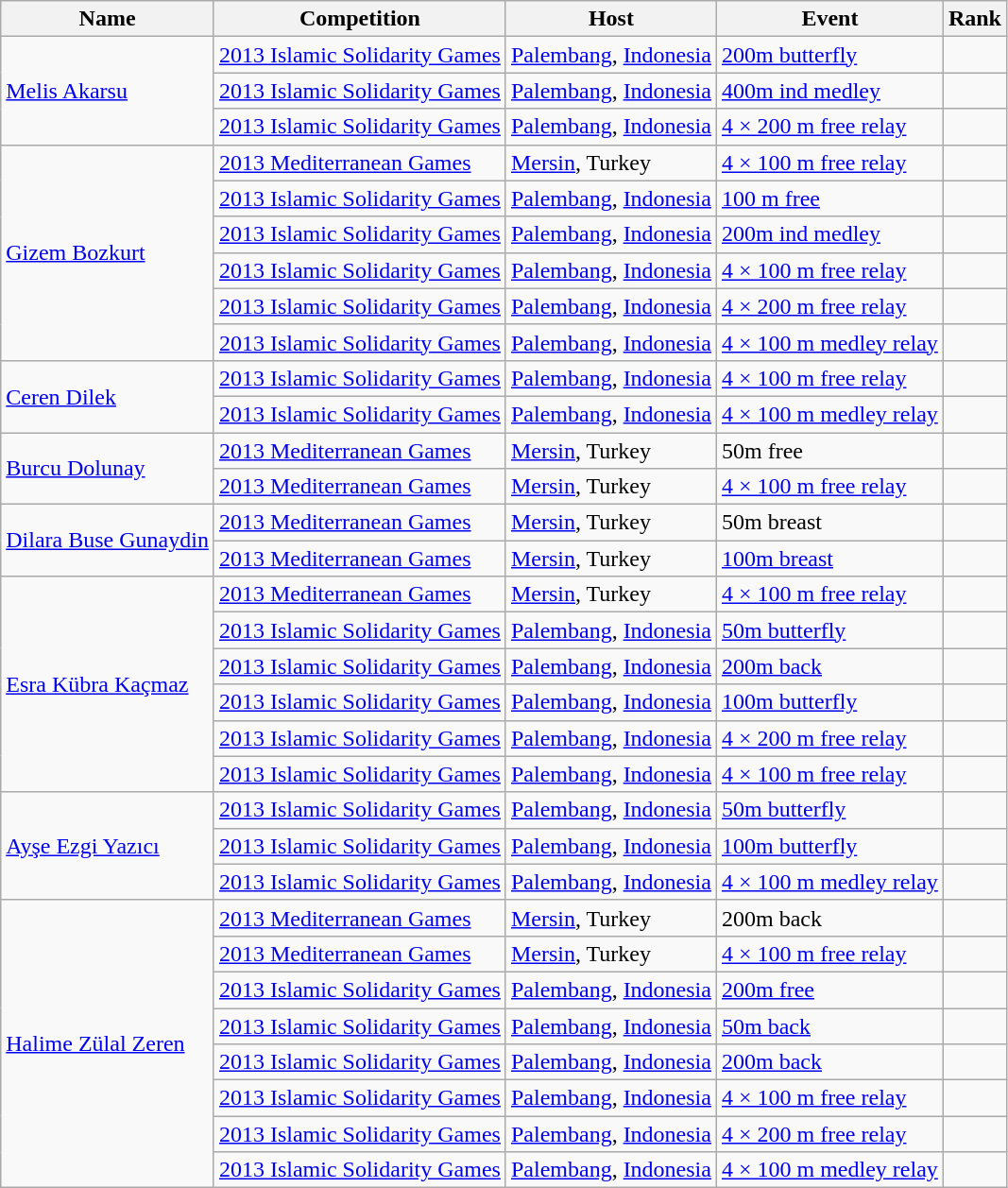<table class="sortable wikitable">
<tr>
<th>Name</th>
<th>Competition</th>
<th>Host</th>
<th>Event</th>
<th>Rank</th>
</tr>
<tr>
<td rowspan=3><a href='#'>Melis Akarsu</a></td>
<td><a href='#'>2013 Islamic Solidarity Games</a></td>
<td><a href='#'>Palembang</a>, <a href='#'>Indonesia</a></td>
<td><a href='#'>200m butterfly</a></td>
<td></td>
</tr>
<tr>
<td><a href='#'>2013 Islamic Solidarity Games</a></td>
<td><a href='#'>Palembang</a>, <a href='#'>Indonesia</a></td>
<td><a href='#'>400m ind medley</a></td>
<td></td>
</tr>
<tr>
<td><a href='#'>2013 Islamic Solidarity Games</a></td>
<td><a href='#'>Palembang</a>, <a href='#'>Indonesia</a></td>
<td><a href='#'>4 × 200 m free relay</a></td>
<td></td>
</tr>
<tr>
<td rowspan=6><a href='#'>Gizem Bozkurt</a></td>
<td><a href='#'>2013 Mediterranean Games</a></td>
<td><a href='#'>Mersin</a>, Turkey</td>
<td><a href='#'>4 × 100 m free relay</a></td>
<td></td>
</tr>
<tr>
<td><a href='#'>2013 Islamic Solidarity Games</a></td>
<td><a href='#'>Palembang</a>, <a href='#'>Indonesia</a></td>
<td><a href='#'>100 m free</a></td>
<td></td>
</tr>
<tr>
<td><a href='#'>2013 Islamic Solidarity Games</a></td>
<td><a href='#'>Palembang</a>, <a href='#'>Indonesia</a></td>
<td><a href='#'>200m ind medley</a></td>
<td></td>
</tr>
<tr>
<td><a href='#'>2013 Islamic Solidarity Games</a></td>
<td><a href='#'>Palembang</a>, <a href='#'>Indonesia</a></td>
<td><a href='#'>4 × 100 m free relay</a></td>
<td></td>
</tr>
<tr>
<td><a href='#'>2013 Islamic Solidarity Games</a></td>
<td><a href='#'>Palembang</a>, <a href='#'>Indonesia</a></td>
<td><a href='#'>4 × 200 m free relay</a></td>
<td></td>
</tr>
<tr>
<td><a href='#'>2013 Islamic Solidarity Games</a></td>
<td><a href='#'>Palembang</a>, <a href='#'>Indonesia</a></td>
<td><a href='#'>4 × 100 m medley relay</a></td>
<td></td>
</tr>
<tr>
<td rowspan=2><a href='#'>Ceren Dilek</a></td>
<td><a href='#'>2013 Islamic Solidarity Games</a></td>
<td><a href='#'>Palembang</a>, <a href='#'>Indonesia</a></td>
<td><a href='#'>4 × 100 m free relay</a></td>
<td></td>
</tr>
<tr>
<td><a href='#'>2013 Islamic Solidarity Games</a></td>
<td><a href='#'>Palembang</a>, <a href='#'>Indonesia</a></td>
<td><a href='#'>4 × 100 m medley relay</a></td>
<td></td>
</tr>
<tr>
<td rowspan=2><a href='#'>Burcu Dolunay</a></td>
<td><a href='#'>2013 Mediterranean Games</a></td>
<td><a href='#'>Mersin</a>, Turkey</td>
<td>50m free</td>
<td></td>
</tr>
<tr>
<td><a href='#'>2013 Mediterranean Games</a></td>
<td><a href='#'>Mersin</a>, Turkey</td>
<td><a href='#'>4 × 100 m free relay</a></td>
<td></td>
</tr>
<tr>
<td rowspan=2><a href='#'>Dilara Buse Gunaydin</a></td>
<td><a href='#'>2013 Mediterranean Games</a></td>
<td><a href='#'>Mersin</a>, Turkey</td>
<td>50m breast</td>
<td></td>
</tr>
<tr>
<td><a href='#'>2013 Mediterranean Games</a></td>
<td><a href='#'>Mersin</a>, Turkey</td>
<td><a href='#'>100m breast</a></td>
<td></td>
</tr>
<tr>
<td rowspan=6><a href='#'>Esra Kübra Kaçmaz</a></td>
<td><a href='#'>2013 Mediterranean Games</a></td>
<td><a href='#'>Mersin</a>, Turkey</td>
<td><a href='#'>4 × 100 m free relay</a></td>
<td></td>
</tr>
<tr>
<td><a href='#'>2013 Islamic Solidarity Games</a></td>
<td><a href='#'>Palembang</a>, <a href='#'>Indonesia</a></td>
<td><a href='#'>50m butterfly</a></td>
<td></td>
</tr>
<tr>
<td><a href='#'>2013 Islamic Solidarity Games</a></td>
<td><a href='#'>Palembang</a>, <a href='#'>Indonesia</a></td>
<td><a href='#'>200m back</a></td>
<td></td>
</tr>
<tr>
<td><a href='#'>2013 Islamic Solidarity Games</a></td>
<td><a href='#'>Palembang</a>, <a href='#'>Indonesia</a></td>
<td><a href='#'>100m butterfly</a></td>
<td></td>
</tr>
<tr>
<td><a href='#'>2013 Islamic Solidarity Games</a></td>
<td><a href='#'>Palembang</a>, <a href='#'>Indonesia</a></td>
<td><a href='#'>4 × 200 m free relay</a></td>
<td></td>
</tr>
<tr>
<td><a href='#'>2013 Islamic Solidarity Games</a></td>
<td><a href='#'>Palembang</a>, <a href='#'>Indonesia</a></td>
<td><a href='#'>4 × 100 m free relay</a></td>
<td></td>
</tr>
<tr>
<td rowspan=3><a href='#'>Ayşe Ezgi Yazıcı</a></td>
<td><a href='#'>2013 Islamic Solidarity Games</a></td>
<td><a href='#'>Palembang</a>, <a href='#'>Indonesia</a></td>
<td><a href='#'>50m butterfly</a></td>
<td></td>
</tr>
<tr>
<td><a href='#'>2013 Islamic Solidarity Games</a></td>
<td><a href='#'>Palembang</a>, <a href='#'>Indonesia</a></td>
<td><a href='#'>100m butterfly</a></td>
<td></td>
</tr>
<tr>
<td><a href='#'>2013 Islamic Solidarity Games</a></td>
<td><a href='#'>Palembang</a>, <a href='#'>Indonesia</a></td>
<td><a href='#'>4 × 100 m medley relay</a></td>
<td></td>
</tr>
<tr>
<td rowspan=8><a href='#'>Halime Zülal Zeren</a></td>
<td><a href='#'>2013 Mediterranean Games</a></td>
<td><a href='#'>Mersin</a>, Turkey</td>
<td>200m back</td>
<td></td>
</tr>
<tr>
<td><a href='#'>2013 Mediterranean Games</a></td>
<td><a href='#'>Mersin</a>, Turkey</td>
<td><a href='#'>4 × 100 m free relay</a></td>
<td></td>
</tr>
<tr>
<td><a href='#'>2013 Islamic Solidarity Games</a></td>
<td><a href='#'>Palembang</a>, <a href='#'>Indonesia</a></td>
<td><a href='#'>200m free</a></td>
<td></td>
</tr>
<tr>
<td><a href='#'>2013 Islamic Solidarity Games</a></td>
<td><a href='#'>Palembang</a>, <a href='#'>Indonesia</a></td>
<td><a href='#'>50m back</a></td>
<td></td>
</tr>
<tr>
<td><a href='#'>2013 Islamic Solidarity Games</a></td>
<td><a href='#'>Palembang</a>, <a href='#'>Indonesia</a></td>
<td><a href='#'>200m back</a></td>
<td></td>
</tr>
<tr>
<td><a href='#'>2013 Islamic Solidarity Games</a></td>
<td><a href='#'>Palembang</a>, <a href='#'>Indonesia</a></td>
<td><a href='#'>4 × 100 m free relay</a></td>
<td></td>
</tr>
<tr>
<td><a href='#'>2013 Islamic Solidarity Games</a></td>
<td><a href='#'>Palembang</a>, <a href='#'>Indonesia</a></td>
<td><a href='#'>4 × 200 m free relay</a></td>
<td></td>
</tr>
<tr>
<td><a href='#'>2013 Islamic Solidarity Games</a></td>
<td><a href='#'>Palembang</a>, <a href='#'>Indonesia</a></td>
<td><a href='#'>4 × 100 m medley relay</a></td>
<td></td>
</tr>
</table>
